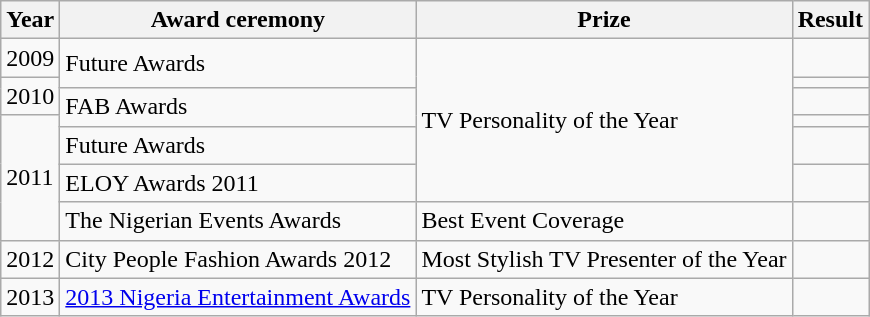<table class ="wikitable">
<tr>
<th>Year</th>
<th>Award ceremony</th>
<th>Prize</th>
<th>Result</th>
</tr>
<tr>
<td>2009</td>
<td rowspan="2">Future Awards</td>
<td rowspan="6">TV Personality of the Year</td>
<td></td>
</tr>
<tr>
<td rowspan="2">2010</td>
<td></td>
</tr>
<tr>
<td rowspan="2">FAB Awards</td>
<td></td>
</tr>
<tr>
<td rowspan="4">2011</td>
<td></td>
</tr>
<tr>
<td>Future Awards</td>
<td></td>
</tr>
<tr>
<td>ELOY Awards 2011</td>
<td></td>
</tr>
<tr>
<td>The Nigerian Events Awards</td>
<td>Best Event Coverage</td>
<td></td>
</tr>
<tr>
<td>2012</td>
<td>City People Fashion Awards 2012</td>
<td>Most Stylish TV Presenter of the Year</td>
<td></td>
</tr>
<tr>
<td>2013</td>
<td><a href='#'>2013 Nigeria Entertainment Awards</a></td>
<td>TV Personality of the Year</td>
<td></td>
</tr>
</table>
